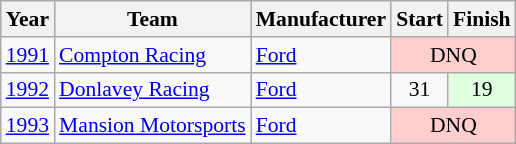<table class="wikitable" style="font-size: 90%;">
<tr>
<th>Year</th>
<th>Team</th>
<th>Manufacturer</th>
<th>Start</th>
<th>Finish</th>
</tr>
<tr>
<td><a href='#'>1991</a></td>
<td><a href='#'>Compton Racing</a></td>
<td><a href='#'>Ford</a></td>
<td align=center colspan=2 style="background:#FFCFCF;">DNQ</td>
</tr>
<tr>
<td><a href='#'>1992</a></td>
<td><a href='#'>Donlavey Racing</a></td>
<td><a href='#'>Ford</a></td>
<td align=center>31</td>
<td align=center style="background:#DFFFDF;">19</td>
</tr>
<tr>
<td><a href='#'>1993</a></td>
<td><a href='#'>Mansion Motorsports</a></td>
<td><a href='#'>Ford</a></td>
<td align=center colspan=2 style="background:#FFCFCF;">DNQ</td>
</tr>
</table>
